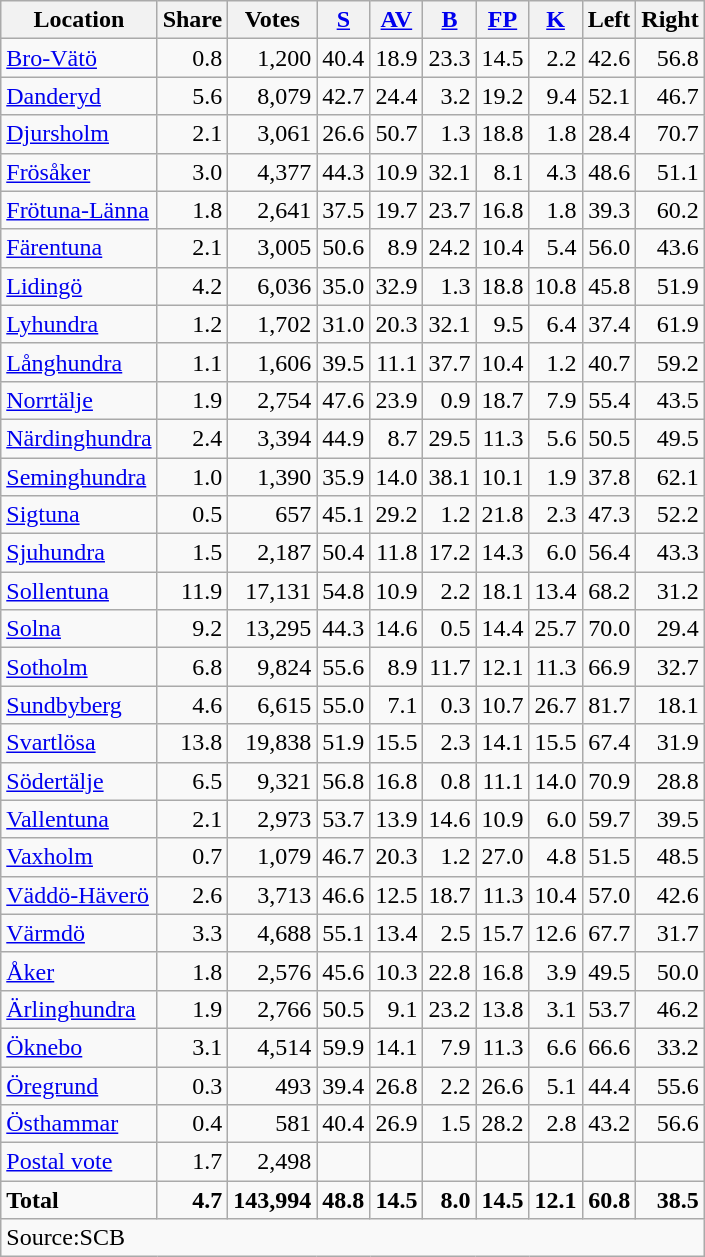<table class="wikitable sortable" style=text-align:right>
<tr>
<th>Location</th>
<th>Share</th>
<th>Votes</th>
<th><a href='#'>S</a></th>
<th><a href='#'>AV</a></th>
<th><a href='#'>B</a></th>
<th><a href='#'>FP</a></th>
<th><a href='#'>K</a></th>
<th>Left</th>
<th>Right</th>
</tr>
<tr>
<td align=left><a href='#'>Bro-Vätö</a></td>
<td>0.8</td>
<td>1,200</td>
<td>40.4</td>
<td>18.9</td>
<td>23.3</td>
<td>14.5</td>
<td>2.2</td>
<td>42.6</td>
<td>56.8</td>
</tr>
<tr>
<td align=left><a href='#'>Danderyd</a></td>
<td>5.6</td>
<td>8,079</td>
<td>42.7</td>
<td>24.4</td>
<td>3.2</td>
<td>19.2</td>
<td>9.4</td>
<td>52.1</td>
<td>46.7</td>
</tr>
<tr>
<td align=left><a href='#'>Djursholm</a></td>
<td>2.1</td>
<td>3,061</td>
<td>26.6</td>
<td>50.7</td>
<td>1.3</td>
<td>18.8</td>
<td>1.8</td>
<td>28.4</td>
<td>70.7</td>
</tr>
<tr>
<td align=left><a href='#'>Frösåker</a></td>
<td>3.0</td>
<td>4,377</td>
<td>44.3</td>
<td>10.9</td>
<td>32.1</td>
<td>8.1</td>
<td>4.3</td>
<td>48.6</td>
<td>51.1</td>
</tr>
<tr>
<td align=left><a href='#'>Frötuna-Länna</a></td>
<td>1.8</td>
<td>2,641</td>
<td>37.5</td>
<td>19.7</td>
<td>23.7</td>
<td>16.8</td>
<td>1.8</td>
<td>39.3</td>
<td>60.2</td>
</tr>
<tr>
<td align=left><a href='#'>Färentuna</a></td>
<td>2.1</td>
<td>3,005</td>
<td>50.6</td>
<td>8.9</td>
<td>24.2</td>
<td>10.4</td>
<td>5.4</td>
<td>56.0</td>
<td>43.6</td>
</tr>
<tr>
<td align=left><a href='#'>Lidingö</a></td>
<td>4.2</td>
<td>6,036</td>
<td>35.0</td>
<td>32.9</td>
<td>1.3</td>
<td>18.8</td>
<td>10.8</td>
<td>45.8</td>
<td>51.9</td>
</tr>
<tr>
<td align=left><a href='#'>Lyhundra</a></td>
<td>1.2</td>
<td>1,702</td>
<td>31.0</td>
<td>20.3</td>
<td>32.1</td>
<td>9.5</td>
<td>6.4</td>
<td>37.4</td>
<td>61.9</td>
</tr>
<tr>
<td align=left><a href='#'>Långhundra</a></td>
<td>1.1</td>
<td>1,606</td>
<td>39.5</td>
<td>11.1</td>
<td>37.7</td>
<td>10.4</td>
<td>1.2</td>
<td>40.7</td>
<td>59.2</td>
</tr>
<tr>
<td align=left><a href='#'>Norrtälje</a></td>
<td>1.9</td>
<td>2,754</td>
<td>47.6</td>
<td>23.9</td>
<td>0.9</td>
<td>18.7</td>
<td>7.9</td>
<td>55.4</td>
<td>43.5</td>
</tr>
<tr>
<td align=left><a href='#'>Närdinghundra</a></td>
<td>2.4</td>
<td>3,394</td>
<td>44.9</td>
<td>8.7</td>
<td>29.5</td>
<td>11.3</td>
<td>5.6</td>
<td>50.5</td>
<td>49.5</td>
</tr>
<tr>
<td align=left><a href='#'>Seminghundra</a></td>
<td>1.0</td>
<td>1,390</td>
<td>35.9</td>
<td>14.0</td>
<td>38.1</td>
<td>10.1</td>
<td>1.9</td>
<td>37.8</td>
<td>62.1</td>
</tr>
<tr>
<td align=left><a href='#'>Sigtuna</a></td>
<td>0.5</td>
<td>657</td>
<td>45.1</td>
<td>29.2</td>
<td>1.2</td>
<td>21.8</td>
<td>2.3</td>
<td>47.3</td>
<td>52.2</td>
</tr>
<tr>
<td align=left><a href='#'>Sjuhundra</a></td>
<td>1.5</td>
<td>2,187</td>
<td>50.4</td>
<td>11.8</td>
<td>17.2</td>
<td>14.3</td>
<td>6.0</td>
<td>56.4</td>
<td>43.3</td>
</tr>
<tr>
<td align=left><a href='#'>Sollentuna</a></td>
<td>11.9</td>
<td>17,131</td>
<td>54.8</td>
<td>10.9</td>
<td>2.2</td>
<td>18.1</td>
<td>13.4</td>
<td>68.2</td>
<td>31.2</td>
</tr>
<tr>
<td align=left><a href='#'>Solna</a></td>
<td>9.2</td>
<td>13,295</td>
<td>44.3</td>
<td>14.6</td>
<td>0.5</td>
<td>14.4</td>
<td>25.7</td>
<td>70.0</td>
<td>29.4</td>
</tr>
<tr>
<td align=left><a href='#'>Sotholm</a></td>
<td>6.8</td>
<td>9,824</td>
<td>55.6</td>
<td>8.9</td>
<td>11.7</td>
<td>12.1</td>
<td>11.3</td>
<td>66.9</td>
<td>32.7</td>
</tr>
<tr>
<td align=left><a href='#'>Sundbyberg</a></td>
<td>4.6</td>
<td>6,615</td>
<td>55.0</td>
<td>7.1</td>
<td>0.3</td>
<td>10.7</td>
<td>26.7</td>
<td>81.7</td>
<td>18.1</td>
</tr>
<tr>
<td align=left><a href='#'>Svartlösa</a></td>
<td>13.8</td>
<td>19,838</td>
<td>51.9</td>
<td>15.5</td>
<td>2.3</td>
<td>14.1</td>
<td>15.5</td>
<td>67.4</td>
<td>31.9</td>
</tr>
<tr>
<td align=left><a href='#'>Södertälje</a></td>
<td>6.5</td>
<td>9,321</td>
<td>56.8</td>
<td>16.8</td>
<td>0.8</td>
<td>11.1</td>
<td>14.0</td>
<td>70.9</td>
<td>28.8</td>
</tr>
<tr>
<td align=left><a href='#'>Vallentuna</a></td>
<td>2.1</td>
<td>2,973</td>
<td>53.7</td>
<td>13.9</td>
<td>14.6</td>
<td>10.9</td>
<td>6.0</td>
<td>59.7</td>
<td>39.5</td>
</tr>
<tr>
<td align=left><a href='#'>Vaxholm</a></td>
<td>0.7</td>
<td>1,079</td>
<td>46.7</td>
<td>20.3</td>
<td>1.2</td>
<td>27.0</td>
<td>4.8</td>
<td>51.5</td>
<td>48.5</td>
</tr>
<tr>
<td align=left><a href='#'>Väddö-Häverö</a></td>
<td>2.6</td>
<td>3,713</td>
<td>46.6</td>
<td>12.5</td>
<td>18.7</td>
<td>11.3</td>
<td>10.4</td>
<td>57.0</td>
<td>42.6</td>
</tr>
<tr>
<td align=left><a href='#'>Värmdö</a></td>
<td>3.3</td>
<td>4,688</td>
<td>55.1</td>
<td>13.4</td>
<td>2.5</td>
<td>15.7</td>
<td>12.6</td>
<td>67.7</td>
<td>31.7</td>
</tr>
<tr>
<td align=left><a href='#'>Åker</a></td>
<td>1.8</td>
<td>2,576</td>
<td>45.6</td>
<td>10.3</td>
<td>22.8</td>
<td>16.8</td>
<td>3.9</td>
<td>49.5</td>
<td>50.0</td>
</tr>
<tr>
<td align=left><a href='#'>Ärlinghundra</a></td>
<td>1.9</td>
<td>2,766</td>
<td>50.5</td>
<td>9.1</td>
<td>23.2</td>
<td>13.8</td>
<td>3.1</td>
<td>53.7</td>
<td>46.2</td>
</tr>
<tr>
<td align=left><a href='#'>Öknebo</a></td>
<td>3.1</td>
<td>4,514</td>
<td>59.9</td>
<td>14.1</td>
<td>7.9</td>
<td>11.3</td>
<td>6.6</td>
<td>66.6</td>
<td>33.2</td>
</tr>
<tr>
<td align=left><a href='#'>Öregrund</a></td>
<td>0.3</td>
<td>493</td>
<td>39.4</td>
<td>26.8</td>
<td>2.2</td>
<td>26.6</td>
<td>5.1</td>
<td>44.4</td>
<td>55.6</td>
</tr>
<tr>
<td align=left><a href='#'>Östhammar</a></td>
<td>0.4</td>
<td>581</td>
<td>40.4</td>
<td>26.9</td>
<td>1.5</td>
<td>28.2</td>
<td>2.8</td>
<td>43.2</td>
<td>56.6</td>
</tr>
<tr>
<td align=left><a href='#'>Postal vote</a></td>
<td>1.7</td>
<td>2,498</td>
<td></td>
<td></td>
<td></td>
<td></td>
<td></td>
<td></td>
<td></td>
</tr>
<tr>
<td align=left><strong>Total</strong></td>
<td><strong>4.7</strong></td>
<td><strong>143,994</strong></td>
<td><strong>48.8</strong></td>
<td><strong>14.5</strong></td>
<td><strong>8.0</strong></td>
<td><strong>14.5</strong></td>
<td><strong>12.1</strong></td>
<td><strong>60.8</strong></td>
<td><strong>38.5</strong></td>
</tr>
<tr>
<td align=left colspan=10>Source:SCB </td>
</tr>
</table>
